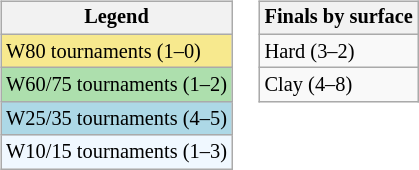<table>
<tr valign=top>
<td><br><table class=wikitable style="font-size:85%;">
<tr>
<th>Legend</th>
</tr>
<tr style="background:#f7e98e;">
<td>W80 tournaments (1–0)</td>
</tr>
<tr style="background:#addfad;">
<td>W60/75 tournaments (1–2)</td>
</tr>
<tr style="background:lightblue;">
<td>W25/35 tournaments (4–5)</td>
</tr>
<tr style="background:#f0f8ff;">
<td>W10/15 tournaments (1–3)</td>
</tr>
</table>
</td>
<td><br><table class=wikitable style="font-size:85%;">
<tr>
<th>Finals by surface</th>
</tr>
<tr>
<td>Hard (3–2)</td>
</tr>
<tr>
<td>Clay (4–8)</td>
</tr>
</table>
</td>
</tr>
</table>
